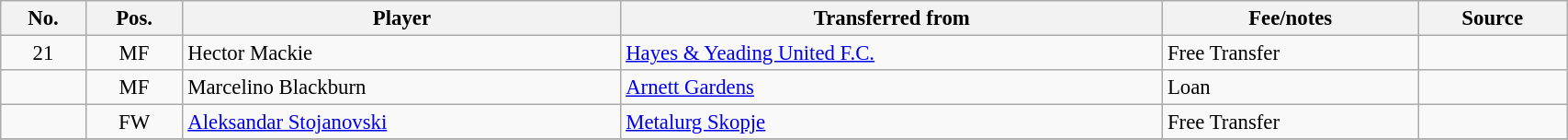<table class="wikitable sortable" style="width:90%; text-align:center; font-size:95%; text-align:left;">
<tr>
<th>No.</th>
<th>Pos.</th>
<th>Player</th>
<th>Transferred from</th>
<th>Fee/notes</th>
<th>Source</th>
</tr>
<tr>
<td align=center>21</td>
<td align=center>MF</td>
<td> Hector Mackie</td>
<td> <a href='#'>Hayes & Yeading United F.C.</a></td>
<td>Free Transfer</td>
<td></td>
</tr>
<tr>
<td align=center></td>
<td align=center>MF</td>
<td> Marcelino Blackburn</td>
<td> <a href='#'>Arnett Gardens</a></td>
<td>Loan</td>
<td></td>
</tr>
<tr>
<td align=center></td>
<td align=center>FW</td>
<td> <a href='#'>Aleksandar Stojanovski</a></td>
<td> <a href='#'>Metalurg Skopje</a></td>
<td>Free Transfer</td>
<td></td>
</tr>
<tr>
</tr>
</table>
